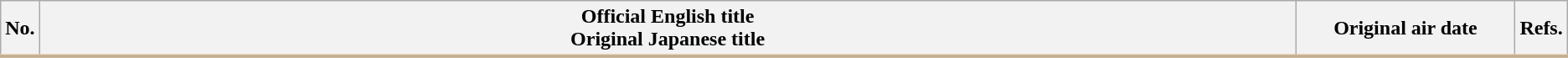<table class="wikitable">
<tr style="border-bottom: 3px solid #DEB887;">
<th style="width:1%;">No.</th>
<th>Official English title<br> Original Japanese title</th>
<th style="width:14%;">Original air date</th>
<th style="width:1%;">Refs.</th>
</tr>
<tr>
</tr>
</table>
